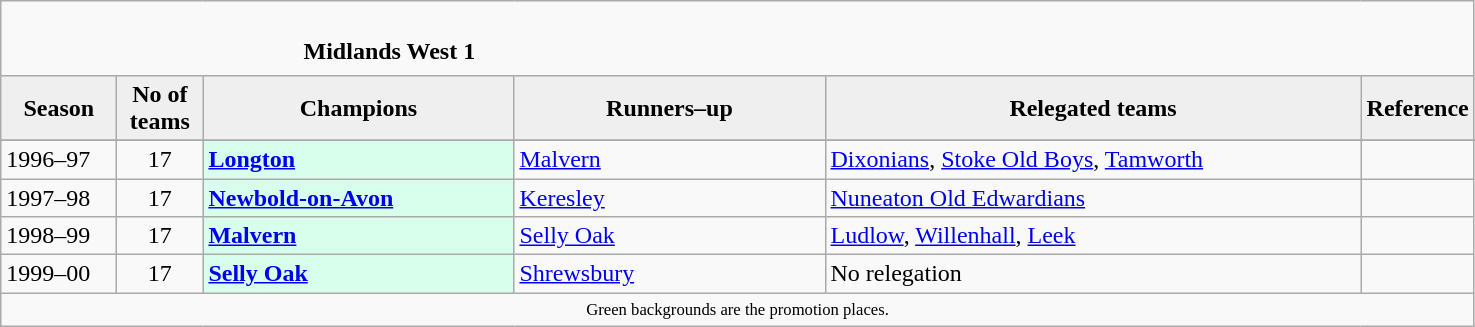<table class="wikitable" style="text-align: left;">
<tr>
<td colspan="11" cellpadding="0" cellspacing="0"><br><table border="0" style="width:100%;" cellpadding="0" cellspacing="0">
<tr>
<td style="width:20%; border:0;"></td>
<td style="border:0;"><strong>Midlands West 1</strong></td>
<td style="width:20%; border:0;"></td>
</tr>
</table>
</td>
</tr>
<tr>
<th style="background:#efefef; width:70px;">Season</th>
<th style="background:#efefef; width:50px;">No of teams</th>
<th style="background:#efefef; width:200px;">Champions</th>
<th style="background:#efefef; width:200px;">Runners–up</th>
<th style="background:#efefef; width:350px;">Relegated teams</th>
<th style="background:#efefef; width:50px;">Reference</th>
</tr>
<tr align=left>
</tr>
<tr>
<td>1996–97</td>
<td style="text-align: center;">17</td>
<td style="background:#d8ffeb;"><strong><a href='#'>Longton</a></strong></td>
<td><a href='#'>Malvern</a></td>
<td><a href='#'>Dixonians</a>, <a href='#'>Stoke Old Boys</a>, <a href='#'>Tamworth</a></td>
<td></td>
</tr>
<tr>
<td>1997–98</td>
<td style="text-align: center;">17</td>
<td style="background:#d8ffeb;"><strong><a href='#'>Newbold-on-Avon</a></strong></td>
<td><a href='#'>Keresley</a></td>
<td><a href='#'>Nuneaton Old Edwardians</a></td>
<td></td>
</tr>
<tr>
<td>1998–99</td>
<td style="text-align: center;">17</td>
<td style="background:#d8ffeb;"><strong><a href='#'>Malvern</a></strong></td>
<td><a href='#'>Selly Oak</a></td>
<td><a href='#'>Ludlow</a>, <a href='#'>Willenhall</a>, <a href='#'>Leek</a></td>
<td></td>
</tr>
<tr>
<td>1999–00</td>
<td style="text-align: center;">17</td>
<td style="background:#d8ffeb;"><strong><a href='#'>Selly Oak</a></strong></td>
<td><a href='#'>Shrewsbury</a></td>
<td>No relegation</td>
<td></td>
</tr>
<tr>
<td colspan="15"  style="border:0; font-size:smaller; text-align:center;"><small><span>Green backgrounds</span> are the promotion places.</small></td>
</tr>
</table>
